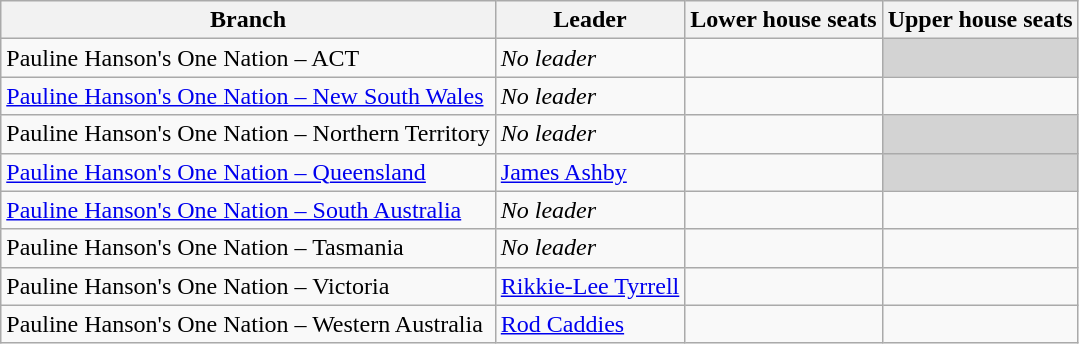<table class="wikitable sortable">
<tr>
<th>Branch</th>
<th>Leader</th>
<th>Lower house seats</th>
<th>Upper house seats</th>
</tr>
<tr>
<td>Pauline Hanson's One Nation – ACT</td>
<td><em>No leader</em></td>
<td></td>
<td style="background: LightGrey"></td>
</tr>
<tr>
<td><a href='#'>Pauline Hanson's One Nation – New South Wales</a></td>
<td><em>No leader</em></td>
<td></td>
<td></td>
</tr>
<tr>
<td>Pauline Hanson's One Nation – Northern Territory</td>
<td><em>No leader</em></td>
<td></td>
<td style="background: LightGrey"></td>
</tr>
<tr>
<td><a href='#'>Pauline Hanson's One Nation – Queensland</a></td>
<td><a href='#'>James Ashby</a></td>
<td></td>
<td style="background: LightGrey"></td>
</tr>
<tr>
<td><a href='#'>Pauline Hanson's One Nation – South Australia</a></td>
<td><em>No leader</em></td>
<td></td>
<td></td>
</tr>
<tr>
<td>Pauline Hanson's One Nation – Tasmania</td>
<td><em>No leader</em></td>
<td></td>
<td></td>
</tr>
<tr>
<td>Pauline Hanson's One Nation – Victoria</td>
<td><a href='#'>Rikkie-Lee Tyrrell</a></td>
<td></td>
<td></td>
</tr>
<tr>
<td>Pauline Hanson's One Nation – Western Australia</td>
<td><a href='#'>Rod Caddies</a></td>
<td></td>
<td></td>
</tr>
</table>
